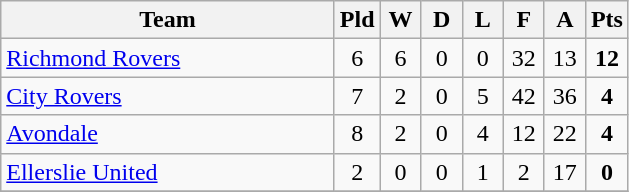<table class="wikitable" style="text-align:center;">
<tr>
<th width=215>Team</th>
<th width=20 abbr="Played">Pld</th>
<th width=20 abbr="Won">W</th>
<th width=20 abbr="Drawn">D</th>
<th width=20 abbr="Lost">L</th>
<th width=20 abbr="For">F</th>
<th width=20 abbr="Against">A</th>
<th width=20 abbr="Points">Pts</th>
</tr>
<tr>
<td style="text-align:left;"><a href='#'>Richmond Rovers</a></td>
<td>6</td>
<td>6</td>
<td>0</td>
<td>0</td>
<td>32</td>
<td>13</td>
<td><strong>12</strong></td>
</tr>
<tr>
<td style="text-align:left;"><a href='#'>City Rovers</a></td>
<td>7</td>
<td>2</td>
<td>0</td>
<td>5</td>
<td>42</td>
<td>36</td>
<td><strong>4</strong></td>
</tr>
<tr>
<td style="text-align:left;"><a href='#'>Avondale</a></td>
<td>8</td>
<td>2</td>
<td>0</td>
<td>4</td>
<td>12</td>
<td>22</td>
<td><strong>4</strong></td>
</tr>
<tr>
<td style="text-align:left;"><a href='#'>Ellerslie United</a></td>
<td>2</td>
<td>0</td>
<td>0</td>
<td>1</td>
<td>2</td>
<td>17</td>
<td><strong>0</strong></td>
</tr>
<tr>
</tr>
</table>
